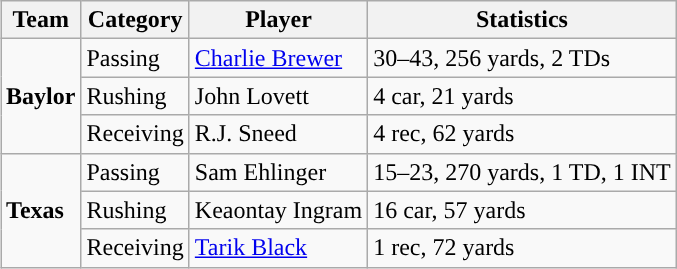<table class="wikitable" style="float: right;">
<tr>
<th>Team</th>
<th>Category</th>
<th>Player</th>
<th>Statistics</th>
</tr>
<tr>
<td rowspan=3><strong>Baylor</strong></td>
<td>Passing</td>
<td><a href='#'>Charlie Brewer</a></td>
<td>30–43, 256 yards, 2 TDs</td>
</tr>
<tr>
<td>Rushing</td>
<td>John Lovett</td>
<td>4 car, 21 yards</td>
</tr>
<tr>
<td>Receiving</td>
<td>R.J. Sneed</td>
<td>4 rec, 62 yards</td>
</tr>
<tr>
<td rowspan=3><strong>Texas</strong></td>
<td>Passing</td>
<td>Sam Ehlinger</td>
<td>15–23, 270 yards, 1 TD, 1 INT</td>
</tr>
<tr>
<td>Rushing</td>
<td>Keaontay Ingram</td>
<td>16 car, 57 yards</td>
</tr>
<tr>
<td>Receiving</td>
<td><a href='#'>Tarik Black</a></td>
<td>1 rec, 72 yards</td>
</tr>
</table>
